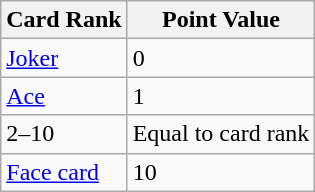<table class="wikitable">
<tr>
<th>Card Rank</th>
<th>Point Value</th>
</tr>
<tr>
<td><a href='#'>Joker</a></td>
<td>0</td>
</tr>
<tr>
<td><a href='#'>Ace</a></td>
<td>1</td>
</tr>
<tr>
<td>2–10</td>
<td>Equal to card rank</td>
</tr>
<tr>
<td><a href='#'>Face card</a></td>
<td>10</td>
</tr>
</table>
